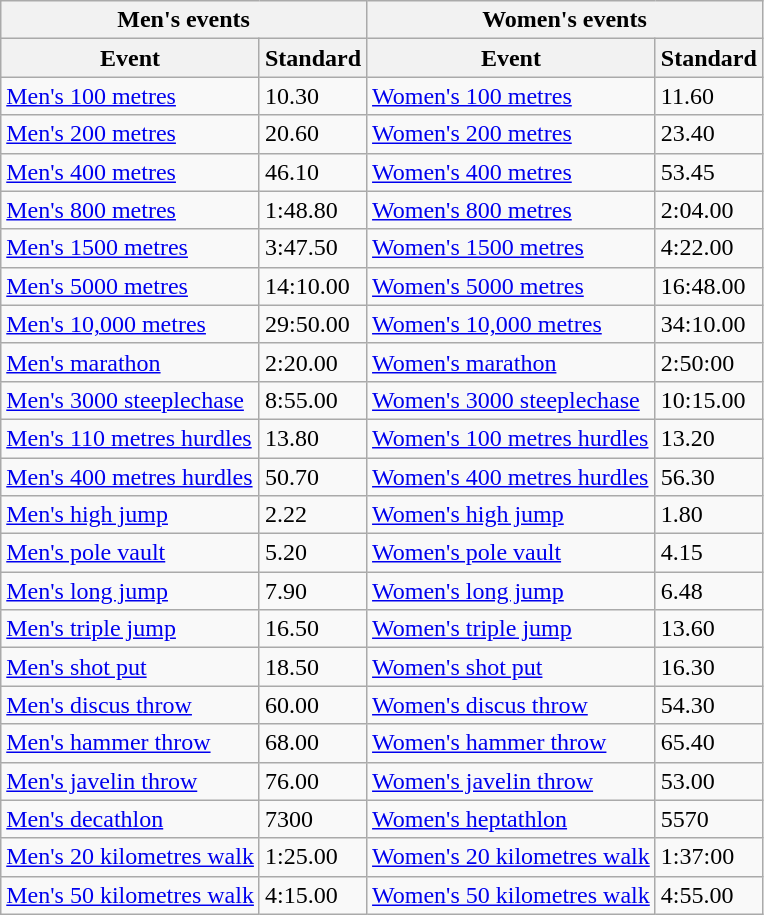<table class="wikitable">
<tr>
<th colspan="2">Men's events</th>
<th colspan="2">Women's events</th>
</tr>
<tr>
<th>Event</th>
<th>Standard</th>
<th>Event</th>
<th>Standard</th>
</tr>
<tr>
<td><a href='#'>Men's 100 metres</a></td>
<td>10.30</td>
<td><a href='#'>Women's 100 metres</a></td>
<td>11.60</td>
</tr>
<tr>
<td><a href='#'>Men's 200 metres</a></td>
<td>20.60</td>
<td><a href='#'>Women's 200 metres</a></td>
<td>23.40</td>
</tr>
<tr>
<td><a href='#'>Men's 400 metres</a></td>
<td>46.10</td>
<td><a href='#'>Women's 400 metres</a></td>
<td>53.45</td>
</tr>
<tr>
<td><a href='#'>Men's 800 metres</a></td>
<td>1:48.80</td>
<td><a href='#'>Women's 800 metres</a></td>
<td>2:04.00</td>
</tr>
<tr>
<td><a href='#'>Men's 1500 metres</a></td>
<td>3:47.50</td>
<td><a href='#'>Women's 1500 metres</a></td>
<td>4:22.00</td>
</tr>
<tr>
<td><a href='#'>Men's 5000 metres</a></td>
<td>14:10.00</td>
<td><a href='#'>Women's 5000 metres</a></td>
<td>16:48.00</td>
</tr>
<tr>
<td><a href='#'>Men's 10,000 metres</a></td>
<td>29:50.00</td>
<td><a href='#'>Women's 10,000 metres</a></td>
<td>34:10.00</td>
</tr>
<tr>
<td><a href='#'>Men's marathon</a></td>
<td>2:20.00</td>
<td><a href='#'>Women's marathon</a></td>
<td>2:50:00</td>
</tr>
<tr>
<td><a href='#'>Men's 3000 steeplechase</a></td>
<td>8:55.00</td>
<td><a href='#'>Women's 3000 steeplechase</a></td>
<td>10:15.00</td>
</tr>
<tr>
<td><a href='#'>Men's 110 metres hurdles</a></td>
<td>13.80</td>
<td><a href='#'>Women's 100 metres hurdles</a></td>
<td>13.20</td>
</tr>
<tr>
<td><a href='#'>Men's 400 metres hurdles</a></td>
<td>50.70</td>
<td><a href='#'>Women's 400 metres hurdles</a></td>
<td>56.30</td>
</tr>
<tr>
<td><a href='#'>Men's high jump</a></td>
<td>2.22</td>
<td><a href='#'>Women's high jump</a></td>
<td>1.80</td>
</tr>
<tr>
<td><a href='#'>Men's pole vault</a></td>
<td>5.20</td>
<td><a href='#'>Women's pole vault</a></td>
<td>4.15</td>
</tr>
<tr>
<td><a href='#'>Men's long jump</a></td>
<td>7.90</td>
<td><a href='#'>Women's long jump</a></td>
<td>6.48</td>
</tr>
<tr>
<td><a href='#'>Men's triple jump</a></td>
<td>16.50</td>
<td><a href='#'>Women's triple jump</a></td>
<td>13.60</td>
</tr>
<tr>
<td><a href='#'>Men's shot put</a></td>
<td>18.50</td>
<td><a href='#'>Women's shot put</a></td>
<td>16.30</td>
</tr>
<tr>
<td><a href='#'>Men's discus throw</a></td>
<td>60.00</td>
<td><a href='#'>Women's discus throw</a></td>
<td>54.30</td>
</tr>
<tr>
<td><a href='#'>Men's hammer throw</a></td>
<td>68.00</td>
<td><a href='#'>Women's hammer throw</a></td>
<td>65.40</td>
</tr>
<tr>
<td><a href='#'>Men's javelin throw</a></td>
<td>76.00</td>
<td><a href='#'>Women's javelin throw</a></td>
<td>53.00</td>
</tr>
<tr>
<td><a href='#'>Men's decathlon</a></td>
<td>7300</td>
<td><a href='#'>Women's heptathlon</a></td>
<td>5570</td>
</tr>
<tr>
<td><a href='#'>Men's 20 kilometres walk</a></td>
<td>1:25.00</td>
<td><a href='#'>Women's 20 kilometres walk</a></td>
<td>1:37:00</td>
</tr>
<tr>
<td><a href='#'>Men's 50 kilometres walk</a></td>
<td>4:15.00</td>
<td><a href='#'>Women's 50 kilometres walk</a></td>
<td>4:55.00</td>
</tr>
</table>
